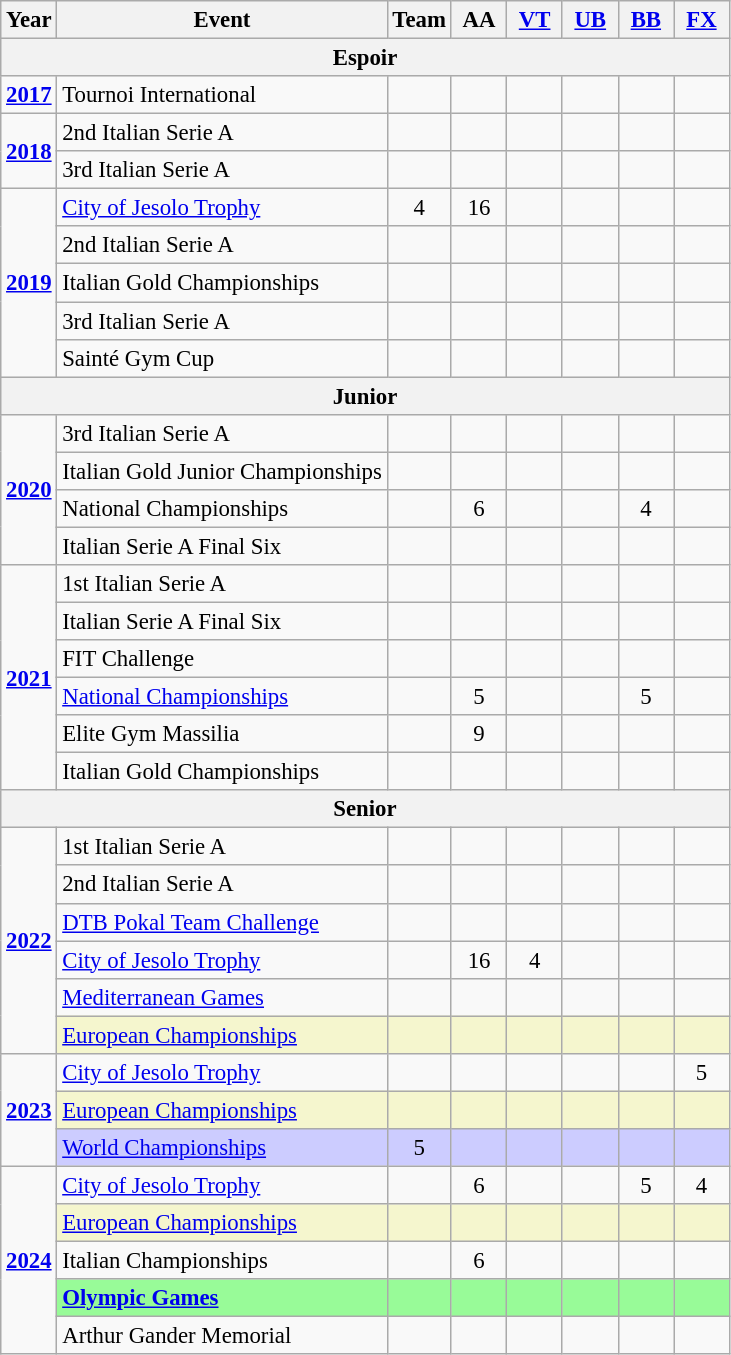<table class="wikitable" style="text-align:center; font-size:95%;">
<tr>
<th align="center">Year</th>
<th align="center">Event</th>
<th style="width:30px;">Team</th>
<th style="width:30px;">AA</th>
<th style="width:30px;"><a href='#'>VT</a></th>
<th style="width:30px;"><a href='#'>UB</a></th>
<th style="width:30px;"><a href='#'>BB</a></th>
<th style="width:30px;"><a href='#'>FX</a></th>
</tr>
<tr>
<th colspan="8"><strong>Espoir</strong></th>
</tr>
<tr>
<td rowspan="1"><strong><a href='#'>2017</a></strong></td>
<td align=left>Tournoi International</td>
<td></td>
<td></td>
<td></td>
<td></td>
<td></td>
<td></td>
</tr>
<tr>
<td rowspan="2"><strong><a href='#'>2018</a></strong></td>
<td align=left>2nd Italian Serie A</td>
<td></td>
<td></td>
<td></td>
<td></td>
<td></td>
<td></td>
</tr>
<tr>
<td align=left>3rd Italian Serie A</td>
<td></td>
<td></td>
<td></td>
<td></td>
<td></td>
<td></td>
</tr>
<tr>
<td rowspan="5"><strong><a href='#'>2019</a></strong></td>
<td align=left><a href='#'>City of Jesolo Trophy</a></td>
<td>4</td>
<td>16</td>
<td></td>
<td></td>
<td></td>
<td></td>
</tr>
<tr>
<td align=left>2nd Italian Serie A</td>
<td></td>
<td></td>
<td></td>
<td></td>
<td></td>
<td></td>
</tr>
<tr>
<td align=left>Italian Gold Championships</td>
<td></td>
<td></td>
<td></td>
<td></td>
<td></td>
<td></td>
</tr>
<tr>
<td align=left>3rd Italian Serie A</td>
<td></td>
<td></td>
<td></td>
<td></td>
<td></td>
<td></td>
</tr>
<tr>
<td align=left>Sainté Gym Cup</td>
<td></td>
<td></td>
<td></td>
<td></td>
<td></td>
<td></td>
</tr>
<tr>
<th colspan="8"><strong>Junior</strong></th>
</tr>
<tr>
<td rowspan="4"><strong><a href='#'>2020</a></strong></td>
<td align=left>3rd Italian Serie A</td>
<td></td>
<td></td>
<td></td>
<td></td>
<td></td>
<td></td>
</tr>
<tr>
<td align=left>Italian Gold Junior Championships</td>
<td></td>
<td></td>
<td></td>
<td></td>
<td></td>
<td></td>
</tr>
<tr>
<td align=left>National Championships</td>
<td></td>
<td>6</td>
<td></td>
<td></td>
<td>4</td>
<td></td>
</tr>
<tr>
<td align=left>Italian Serie A Final Six</td>
<td></td>
<td></td>
<td></td>
<td></td>
<td></td>
<td></td>
</tr>
<tr>
<td rowspan="6"><strong><a href='#'>2021</a></strong></td>
<td align=left>1st Italian Serie A</td>
<td></td>
<td></td>
<td></td>
<td></td>
<td></td>
<td></td>
</tr>
<tr>
<td align=left>Italian Serie A Final Six</td>
<td></td>
<td></td>
<td></td>
<td></td>
<td></td>
<td></td>
</tr>
<tr>
<td align=left>FIT Challenge</td>
<td></td>
<td></td>
<td></td>
<td></td>
<td></td>
<td></td>
</tr>
<tr>
<td align=left><a href='#'>National Championships</a></td>
<td></td>
<td>5</td>
<td></td>
<td></td>
<td>5</td>
<td></td>
</tr>
<tr>
<td align=left>Elite Gym Massilia</td>
<td></td>
<td>9</td>
<td></td>
<td></td>
<td></td>
<td></td>
</tr>
<tr>
<td align=left>Italian Gold Championships</td>
<td></td>
<td></td>
<td></td>
<td></td>
<td></td>
<td></td>
</tr>
<tr>
<th colspan="8"><strong>Senior</strong></th>
</tr>
<tr>
<td rowspan="6"><strong><a href='#'>2022</a></strong></td>
<td align=left>1st Italian Serie A</td>
<td></td>
<td></td>
<td></td>
<td></td>
<td></td>
<td></td>
</tr>
<tr>
<td align=left>2nd Italian Serie A</td>
<td></td>
<td></td>
<td></td>
<td></td>
<td></td>
<td></td>
</tr>
<tr>
<td align=left><a href='#'>DTB Pokal Team Challenge</a></td>
<td></td>
<td></td>
<td></td>
<td></td>
<td></td>
<td></td>
</tr>
<tr>
<td align=left><a href='#'>City of Jesolo Trophy</a></td>
<td></td>
<td>16</td>
<td>4</td>
<td></td>
<td></td>
<td></td>
</tr>
<tr>
<td align=left><a href='#'>Mediterranean Games</a></td>
<td></td>
<td></td>
<td></td>
<td></td>
<td></td>
<td></td>
</tr>
<tr bgcolor=#F5F6CE>
<td align=left><a href='#'>European Championships</a></td>
<td></td>
<td></td>
<td></td>
<td></td>
<td></td>
<td></td>
</tr>
<tr>
<td rowspan="3"><strong><a href='#'>2023</a></strong></td>
<td align=left><a href='#'>City of Jesolo Trophy</a></td>
<td></td>
<td></td>
<td></td>
<td></td>
<td></td>
<td>5</td>
</tr>
<tr bgcolor=#F5F6CE>
<td align=left><a href='#'>European Championships</a></td>
<td></td>
<td></td>
<td></td>
<td></td>
<td></td>
<td></td>
</tr>
<tr bgcolor=#CCCCFF>
<td align=left><a href='#'>World Championships</a></td>
<td>5</td>
<td></td>
<td></td>
<td></td>
<td></td>
<td></td>
</tr>
<tr>
<td rowspan="5"><strong><a href='#'>2024</a></strong></td>
<td align=left><a href='#'>City of Jesolo Trophy</a></td>
<td></td>
<td>6</td>
<td></td>
<td></td>
<td>5</td>
<td>4</td>
</tr>
<tr bgcolor=#F5F6CE>
<td align=left><a href='#'>European Championships</a></td>
<td></td>
<td></td>
<td></td>
<td></td>
<td></td>
<td></td>
</tr>
<tr>
<td align=left>Italian Championships</td>
<td></td>
<td>6</td>
<td></td>
<td></td>
<td></td>
<td></td>
</tr>
<tr bgcolor=98FB98>
<td align=left><strong><a href='#'>Olympic Games</a></strong></td>
<td></td>
<td></td>
<td></td>
<td></td>
<td></td>
<td></td>
</tr>
<tr>
<td align=left>Arthur Gander Memorial</td>
<td></td>
<td></td>
<td></td>
<td></td>
<td></td>
<td></td>
</tr>
</table>
